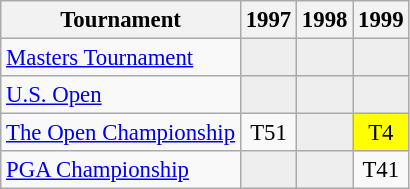<table class="wikitable" style="font-size:95%;text-align:center;">
<tr>
<th>Tournament</th>
<th>1997</th>
<th>1998</th>
<th>1999</th>
</tr>
<tr>
<td align=left><a href='#'>Masters Tournament</a></td>
<td style="background:#eeeeee;"></td>
<td style="background:#eeeeee;"></td>
<td style="background:#eeeeee;"></td>
</tr>
<tr>
<td align=left><a href='#'>U.S. Open</a></td>
<td style="background:#eeeeee;"></td>
<td style="background:#eeeeee;"></td>
<td style="background:#eeeeee;"></td>
</tr>
<tr>
<td align=left><a href='#'>The Open Championship</a></td>
<td>T51</td>
<td style="background:#eeeeee;"></td>
<td style="background:yellow;">T4</td>
</tr>
<tr>
<td align=left><a href='#'>PGA Championship</a></td>
<td style="background:#eeeeee;"></td>
<td style="background:#eeeeee;"></td>
<td>T41</td>
</tr>
</table>
